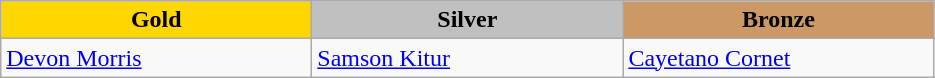<table class="wikitable" style="text-align:left">
<tr align="center">
<td width=200 bgcolor=gold><strong>Gold</strong></td>
<td width=200 bgcolor=silver><strong>Silver</strong></td>
<td width=200 bgcolor=CC9966><strong>Bronze</strong></td>
</tr>
<tr>
<td><a href='#'>Devon Morris</a><br><em></em></td>
<td><a href='#'>Samson Kitur</a><br><em></em></td>
<td><a href='#'>Cayetano Cornet</a><br><em></em></td>
</tr>
</table>
